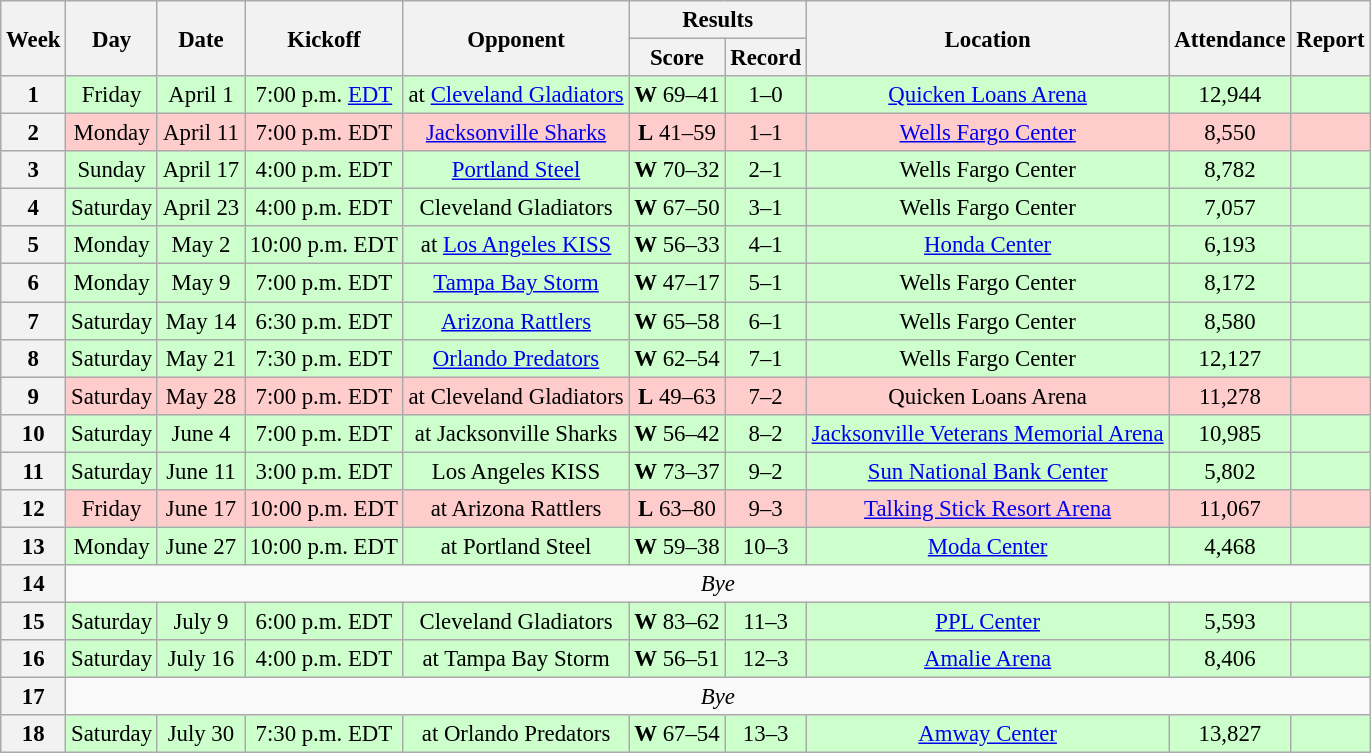<table class="wikitable" style="font-size: 95%;">
<tr>
<th rowspan=2>Week</th>
<th rowspan=2>Day</th>
<th rowspan=2>Date</th>
<th rowspan=2>Kickoff</th>
<th rowspan=2>Opponent</th>
<th colspan=2>Results</th>
<th rowspan=2>Location</th>
<th rowspan=2>Attendance</th>
<th rowspan=2>Report</th>
</tr>
<tr>
<th>Score</th>
<th>Record</th>
</tr>
<tr style= background:#ccffcc>
<th align="center"><strong>1</strong></th>
<td align="center">Friday</td>
<td align="center">April 1</td>
<td align="center">7:00 p.m. <a href='#'>EDT</a></td>
<td align="center">at <a href='#'>Cleveland Gladiators</a></td>
<td align="center"><strong>W</strong> 69–41</td>
<td align="center">1–0</td>
<td align="center"><a href='#'>Quicken Loans Arena</a></td>
<td align="center">12,944</td>
<td align="center"></td>
</tr>
<tr style= background:#ffcccc>
<th align="center"><strong>2</strong></th>
<td align="center">Monday</td>
<td align="center">April 11</td>
<td align="center">7:00 p.m. EDT</td>
<td align="center"><a href='#'>Jacksonville Sharks</a></td>
<td align="center"><strong>L</strong> 41–59</td>
<td align="center">1–1</td>
<td align="center"><a href='#'>Wells Fargo Center</a></td>
<td align="center">8,550</td>
<td align="center"></td>
</tr>
<tr style= background:#ccffcc>
<th align="center"><strong>3</strong></th>
<td align="center">Sunday</td>
<td align="center">April 17</td>
<td align="center">4:00 p.m. EDT</td>
<td align="center"><a href='#'>Portland Steel</a></td>
<td align="center"><strong>W</strong> 70–32</td>
<td align="center">2–1</td>
<td align="center">Wells Fargo Center</td>
<td align="center">8,782</td>
<td align="center"></td>
</tr>
<tr style= background:#ccffcc>
<th align="center"><strong>4</strong></th>
<td align="center">Saturday</td>
<td align="center">April 23</td>
<td align="center">4:00 p.m. EDT</td>
<td align="center">Cleveland Gladiators</td>
<td align="center"><strong>W</strong> 67–50</td>
<td align="center">3–1</td>
<td align="center">Wells Fargo Center</td>
<td align="center">7,057</td>
<td align="center"></td>
</tr>
<tr style= background:#ccffcc>
<th align="center"><strong>5</strong></th>
<td align="center">Monday</td>
<td align="center">May 2</td>
<td align="center">10:00 p.m. EDT</td>
<td align="center">at <a href='#'>Los Angeles KISS</a></td>
<td align="center"><strong>W</strong> 56–33</td>
<td align="center">4–1</td>
<td align="center"><a href='#'>Honda Center</a></td>
<td align="center">6,193</td>
<td align="center"></td>
</tr>
<tr style= background:#ccffcc>
<th align="center"><strong>6</strong></th>
<td align="center">Monday</td>
<td align="center">May 9</td>
<td align="center">7:00 p.m. EDT</td>
<td align="center"><a href='#'>Tampa Bay Storm</a></td>
<td align="center"><strong>W</strong> 47–17</td>
<td align="center">5–1</td>
<td align="center">Wells Fargo Center</td>
<td align="center">8,172</td>
<td align="center"></td>
</tr>
<tr style= background:#ccffcc>
<th align="center"><strong>7</strong></th>
<td align="center">Saturday</td>
<td align="center">May 14</td>
<td align="center">6:30 p.m. EDT</td>
<td align="center"><a href='#'>Arizona Rattlers</a></td>
<td align="center"><strong>W</strong> 65–58</td>
<td align="center">6–1</td>
<td align="center">Wells Fargo Center</td>
<td align="center">8,580</td>
<td align="center"></td>
</tr>
<tr style= background:#ccffcc>
<th align="center"><strong>8</strong></th>
<td align="center">Saturday</td>
<td align="center">May 21</td>
<td align="center">7:30 p.m. EDT</td>
<td align="center"><a href='#'>Orlando Predators</a></td>
<td align="center"><strong>W</strong> 62–54</td>
<td align="center">7–1</td>
<td align="center">Wells Fargo Center</td>
<td align="center">12,127</td>
<td align="center"></td>
</tr>
<tr style= background:#ffcccc>
<th align="center"><strong>9</strong></th>
<td align="center">Saturday</td>
<td align="center">May 28</td>
<td align="center">7:00 p.m. EDT</td>
<td align="center">at Cleveland Gladiators</td>
<td align="center"><strong>L</strong> 49–63</td>
<td align="center">7–2</td>
<td align="center">Quicken Loans Arena</td>
<td align="center">11,278</td>
<td align="center"></td>
</tr>
<tr style= background:#ccffcc>
<th align="center"><strong>10</strong></th>
<td align="center">Saturday</td>
<td align="center">June 4</td>
<td align="center">7:00 p.m. EDT</td>
<td align="center">at Jacksonville Sharks</td>
<td align="center"><strong>W</strong> 56–42</td>
<td align="center">8–2</td>
<td align="center"><a href='#'>Jacksonville Veterans Memorial Arena</a></td>
<td align="center">10,985</td>
<td align="center"></td>
</tr>
<tr style= background:#ccffcc>
<th align="center"><strong>11</strong></th>
<td align="center">Saturday</td>
<td align="center">June 11</td>
<td align="center">3:00 p.m. EDT</td>
<td align="center">Los Angeles KISS</td>
<td align="center"><strong>W</strong> 73–37</td>
<td align="center">9–2</td>
<td align="center"><a href='#'>Sun National Bank Center</a></td>
<td align="center">5,802</td>
<td align="center"></td>
</tr>
<tr style= background:#ffcccc>
<th align="center"><strong>12</strong></th>
<td align="center">Friday</td>
<td align="center">June 17</td>
<td align="center">10:00 p.m. EDT</td>
<td align="center">at Arizona Rattlers</td>
<td align="center"><strong>L</strong> 63–80</td>
<td align="center">9–3</td>
<td align="center"><a href='#'>Talking Stick Resort Arena</a></td>
<td align="center">11,067</td>
<td align="center"></td>
</tr>
<tr style= background:#ccffcc>
<th align="center"><strong>13</strong></th>
<td align="center">Monday</td>
<td align="center">June 27</td>
<td align="center">10:00 p.m. EDT</td>
<td align="center">at Portland Steel</td>
<td align="center"><strong>W</strong> 59–38</td>
<td align="center">10–3</td>
<td align="center"><a href='#'>Moda Center</a></td>
<td align="center">4,468</td>
<td align="center"></td>
</tr>
<tr style=>
<th align="center"><strong>14</strong></th>
<td colspan=9 align="center" valign="middle"><em>Bye</em></td>
</tr>
<tr style= background:#ccffcc>
<th align="center"><strong>15</strong></th>
<td align="center">Saturday</td>
<td align="center">July 9</td>
<td align="center">6:00 p.m. EDT</td>
<td align="center">Cleveland Gladiators</td>
<td align="center"><strong>W</strong> 83–62</td>
<td align="center">11–3</td>
<td align="center"><a href='#'>PPL Center</a></td>
<td align="center">5,593</td>
<td align="center"></td>
</tr>
<tr style= background:#ccffcc>
<th align="center"><strong>16</strong></th>
<td align="center">Saturday</td>
<td align="center">July 16</td>
<td align="center">4:00 p.m. EDT</td>
<td align="center">at Tampa Bay Storm</td>
<td align="center"><strong>W</strong> 56–51</td>
<td align="center">12–3</td>
<td align="center"><a href='#'>Amalie Arena</a></td>
<td align="center">8,406</td>
<td align="center"></td>
</tr>
<tr style=>
<th align="center"><strong>17</strong></th>
<td colspan=9 align="center" valign="middle"><em>Bye</em></td>
</tr>
<tr style= background:#ccffcc>
<th align="center"><strong>18</strong></th>
<td align="center">Saturday</td>
<td align="center">July 30</td>
<td align="center">7:30 p.m. EDT</td>
<td align="center">at Orlando Predators</td>
<td align="center"><strong>W</strong> 67–54</td>
<td align="center">13–3</td>
<td align="center"><a href='#'>Amway Center</a></td>
<td align="center">13,827</td>
<td align="center"></td>
</tr>
</table>
